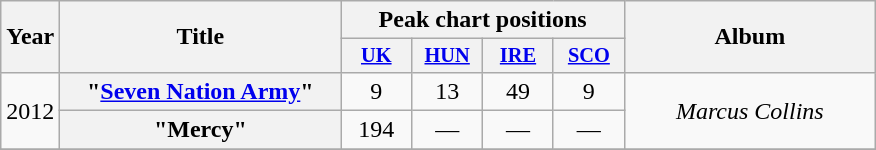<table class="wikitable plainrowheaders" style="text-align:center;">
<tr>
<th scope="col" rowspan="2">Year</th>
<th scope="col" rowspan="2" width="180">Title</th>
<th scope="col" colspan="4">Peak chart positions</th>
<th scope="col" rowspan="2" width="160">Album</th>
</tr>
<tr>
<th scope="col" style="width:3em;font-size:85%;"><a href='#'>UK</a></th>
<th scope="col" style="width:3em;font-size:85%;"><a href='#'>HUN</a></th>
<th scope="col" style="width:3em;font-size:85%;"><a href='#'>IRE</a></th>
<th scope="col" style="width:3em;font-size:85%;"><a href='#'>SCO</a></th>
</tr>
<tr>
<td rowspan="2">2012</td>
<th scope="row">"<a href='#'>Seven Nation Army</a>"</th>
<td>9</td>
<td>13</td>
<td>49</td>
<td>9</td>
<td rowspan=2><em>Marcus Collins</em></td>
</tr>
<tr>
<th scope="row">"Mercy"</th>
<td>194</td>
<td>—</td>
<td>—</td>
<td>—</td>
</tr>
<tr>
</tr>
</table>
